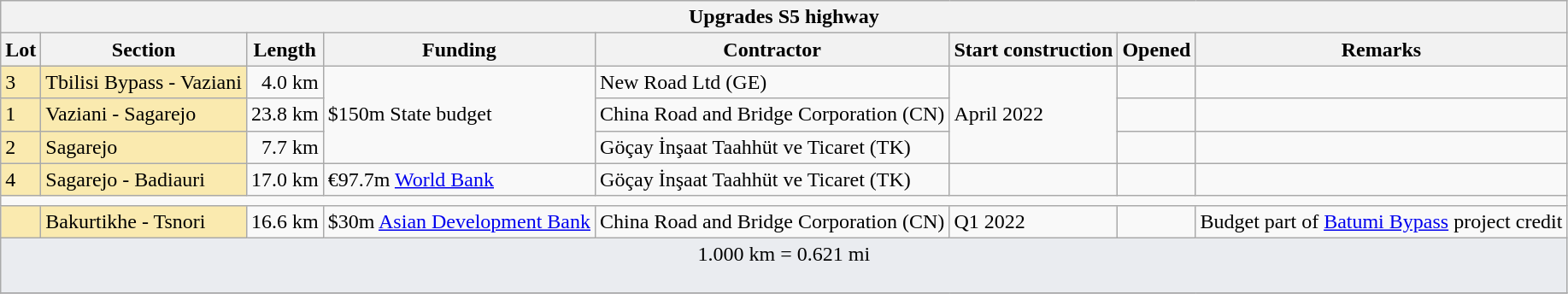<table class="wikitable">
<tr>
<th colspan=8 align=center>Upgrades S5 highway</th>
</tr>
<tr>
<th>Lot</th>
<th>Section</th>
<th>Length</th>
<th>Funding</th>
<th>Contractor</th>
<th>Start construction</th>
<th>Opened</th>
<th>Remarks</th>
</tr>
<tr>
<td style="background-color:#faeaaf">3</td>
<td style="background-color:#faeaaf">Tbilisi Bypass - Vaziani</td>
<td align=right>4.0 km</td>
<td rowspan=3>$150m State budget</td>
<td>New Road Ltd (GE)</td>
<td rowspan=3>April 2022</td>
<td></td>
<td></td>
</tr>
<tr>
<td style="background-color:#faeaaf">1</td>
<td style="background-color:#faeaaf">Vaziani - Sagarejo</td>
<td align=right>23.8 km</td>
<td>China Road and Bridge Corporation (CN)</td>
<td></td>
<td></td>
</tr>
<tr>
<td style="background-color:#faeaaf">2</td>
<td style="background-color:#faeaaf">Sagarejo</td>
<td align=right>7.7 km</td>
<td>Göçay İnşaat Taahhüt ve Ticaret (TK)</td>
<td></td>
<td></td>
</tr>
<tr>
<td style="background-color:#faeaaf">4</td>
<td style="background-color:#faeaaf">Sagarejo - Badiauri</td>
<td align=right>17.0 km</td>
<td>€97.7m <a href='#'>World Bank</a></td>
<td>Göçay İnşaat Taahhüt ve Ticaret (TK)</td>
<td></td>
<td></td>
</tr>
<tr>
<td colspan=8></td>
</tr>
<tr>
<td style="background-color:#faeaaf"></td>
<td style="background-color:#faeaaf">Bakurtikhe - Tsnori</td>
<td align=right>16.6 km</td>
<td>$30m <a href='#'>Asian Development Bank</a></td>
<td>China Road and Bridge Corporation (CN)</td>
<td>Q1 2022</td>
<td></td>
<td>Budget part of <a href='#'>Batumi Bypass</a> project credit</td>
</tr>
<tr>
<td colspan=8 class="wikitable" style="align:center;text-align:center;background-color:#eaecf0">1.000 km = 0.621 mi<br><br></td>
</tr>
<tr>
</tr>
</table>
